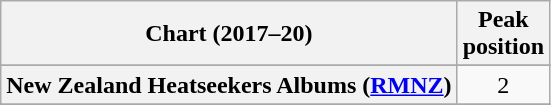<table class="wikitable sortable plainrowheaders" style="text-align:center">
<tr>
<th scope="col">Chart (2017–20)</th>
<th scope="col">Peak<br>position</th>
</tr>
<tr>
</tr>
<tr>
</tr>
<tr>
</tr>
<tr>
</tr>
<tr>
</tr>
<tr>
</tr>
<tr>
</tr>
<tr>
</tr>
<tr>
</tr>
<tr>
</tr>
<tr>
<th scope="row">New Zealand Heatseekers Albums (<a href='#'>RMNZ</a>)</th>
<td>2</td>
</tr>
<tr>
</tr>
<tr>
</tr>
<tr>
</tr>
<tr>
</tr>
<tr>
</tr>
<tr>
</tr>
</table>
